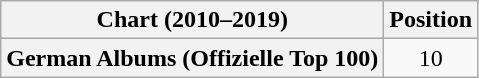<table class="wikitable plainrowheaders" style="text-align:center">
<tr>
<th scope="col">Chart (2010–2019)</th>
<th scope="col">Position</th>
</tr>
<tr>
<th scope="row">German Albums (Offizielle Top 100)</th>
<td>10</td>
</tr>
</table>
